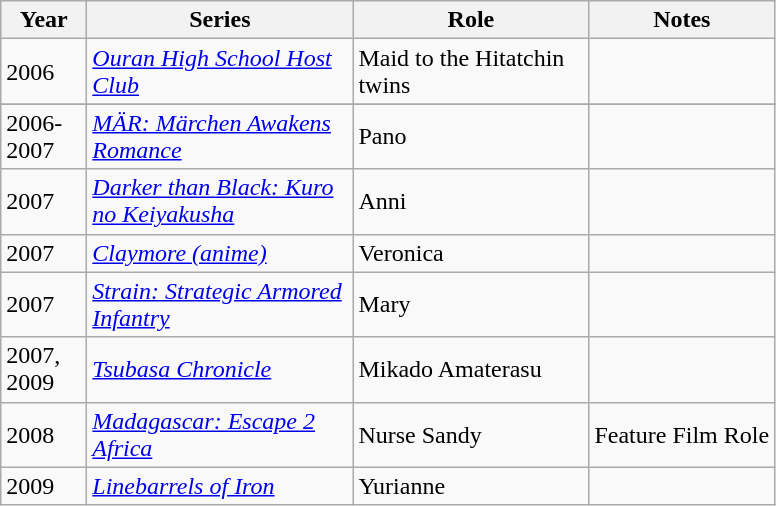<table class="wikitable sortable">
<tr>
<th width="50px">Year</th>
<th width="170px">Series</th>
<th width="150px">Role</th>
<th class="unsortable">Notes</th>
</tr>
<tr>
<td>2006</td>
<td><em><a href='#'>Ouran High School Host Club</a></em></td>
<td>Maid to the Hitatchin twins</td>
<td></td>
</tr>
<tr>
</tr>
<tr>
<td>2006-2007</td>
<td><em><a href='#'>MÄR: Märchen Awakens Romance</a></em></td>
<td>Pano</td>
<td></td>
</tr>
<tr>
<td>2007</td>
<td><em><a href='#'>Darker than Black: Kuro no Keiyakusha</a></em></td>
<td>Anni</td>
<td></td>
</tr>
<tr>
<td>2007</td>
<td><em><a href='#'>Claymore (anime)</a></em></td>
<td>Veronica</td>
<td></td>
</tr>
<tr>
<td>2007</td>
<td><em><a href='#'>Strain: Strategic Armored Infantry</a></em></td>
<td>Mary</td>
<td></td>
</tr>
<tr>
<td>2007, 2009</td>
<td><em><a href='#'>Tsubasa Chronicle</a></em></td>
<td>Mikado Amaterasu</td>
<td></td>
</tr>
<tr>
<td>2008</td>
<td><em><a href='#'>Madagascar: Escape 2 Africa</a></em></td>
<td>Nurse Sandy</td>
<td>Feature Film Role</td>
</tr>
<tr>
<td>2009</td>
<td><em><a href='#'>Linebarrels of Iron</a></em></td>
<td>Yurianne</td>
<td></td>
</tr>
</table>
